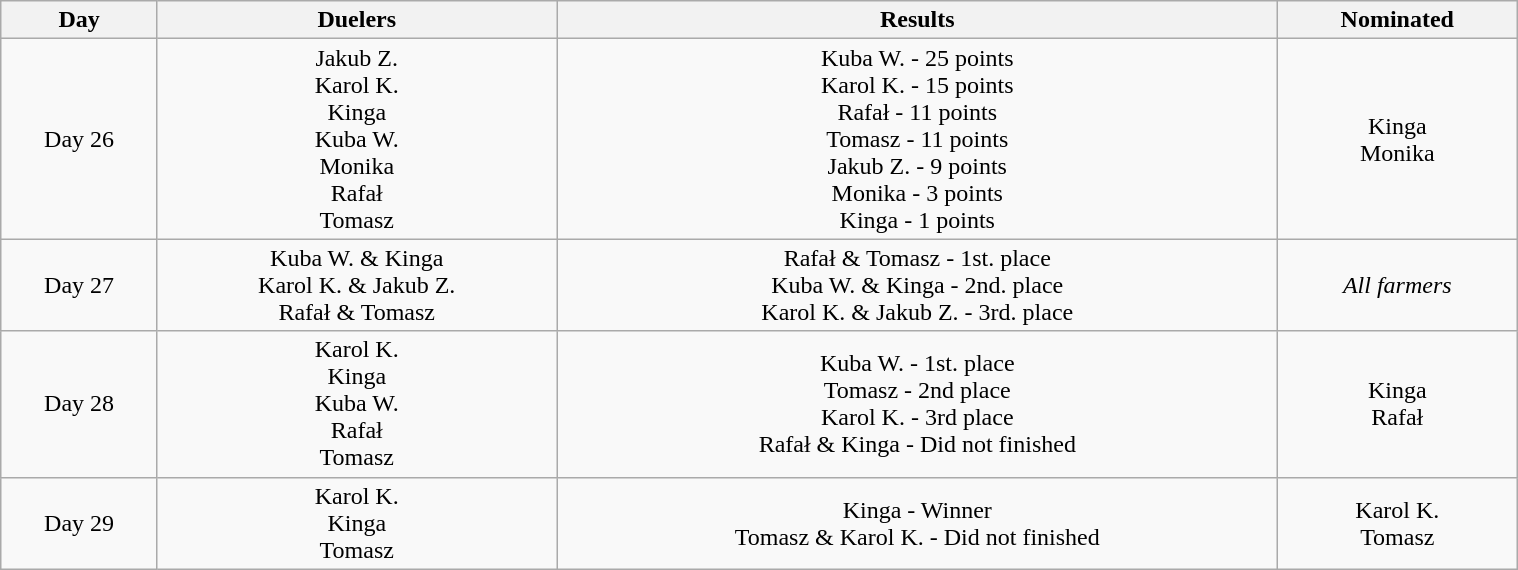<table class="wikitable" style="font-size:100%; text-align:center; width: 80%; margin-left: auto; margin-right: auto;">
<tr>
<th>Day</th>
<th>Duelers</th>
<th>Results</th>
<th>Nominated</th>
</tr>
<tr>
<td>Day 26</td>
<td>Jakub Z.<br>Karol K.<br>Kinga<br>Kuba W.<br>Monika<br>Rafał<br>Tomasz</td>
<td>Kuba W. - 25 points<br>Karol K. - 15 points<br>Rafał - 11 points<br>Tomasz - 11 points<br>Jakub Z. - 9 points<br>Monika - 3 points<br>Kinga - 1 points</td>
<td>Kinga<br>Monika</td>
</tr>
<tr>
<td>Day 27</td>
<td>Kuba W. & Kinga<br>Karol K. & Jakub Z.<br>Rafał & Tomasz</td>
<td>Rafał & Tomasz - 1st. place<br>Kuba W. & Kinga - 2nd. place<br>Karol K. & Jakub Z. - 3rd. place</td>
<td><em>All farmers</em></td>
</tr>
<tr>
<td>Day 28</td>
<td rowspan="1">Karol K.<br>Kinga<br>Kuba W.<br>Rafał<br>Tomasz</td>
<td rowspan="1">Kuba W. - 1st. place<br>Tomasz - 2nd place<br>Karol K. - 3rd place<br>Rafał & Kinga - Did not finished</td>
<td>Kinga<br>Rafał</td>
</tr>
<tr>
<td>Day 29</td>
<td rowspan="1">Karol K.<br>Kinga<br>Tomasz</td>
<td rowspan="1">Kinga - Winner<br>Tomasz & Karol K. - Did not finished</td>
<td>Karol K.<br>Tomasz</td>
</tr>
</table>
